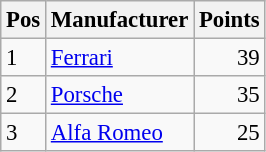<table class="wikitable" style="font-size: 95%;">
<tr>
<th>Pos</th>
<th>Manufacturer</th>
<th>Points</th>
</tr>
<tr>
<td>1</td>
<td> <a href='#'>Ferrari</a></td>
<td align=right>39</td>
</tr>
<tr>
<td>2</td>
<td> <a href='#'>Porsche</a></td>
<td align=right>35</td>
</tr>
<tr>
<td>3</td>
<td> <a href='#'>Alfa Romeo</a></td>
<td align=right>25</td>
</tr>
</table>
